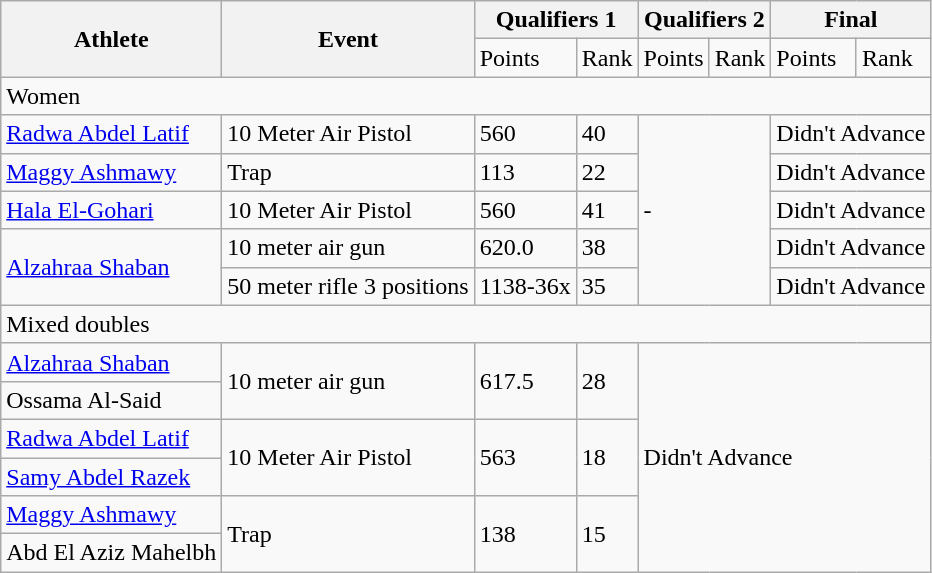<table class="wikitable">
<tr>
<th rowspan="2">Athlete</th>
<th rowspan="2">Event</th>
<th colspan="2">Qualifiers 1</th>
<th colspan="2">Qualifiers 2</th>
<th colspan="2">Final</th>
</tr>
<tr>
<td>Points</td>
<td>Rank</td>
<td>Points</td>
<td>Rank</td>
<td>Points</td>
<td>Rank</td>
</tr>
<tr>
<td colspan="8">Women</td>
</tr>
<tr>
<td><a href='#'>Radwa Abdel Latif</a></td>
<td>10 Meter Air Pistol</td>
<td>560</td>
<td>40</td>
<td colspan="2" rowspan="5">-</td>
<td colspan="2">Didn't Advance</td>
</tr>
<tr>
<td><a href='#'>Maggy Ashmawy</a></td>
<td>Trap</td>
<td>113</td>
<td>22</td>
<td colspan="2">Didn't Advance</td>
</tr>
<tr>
<td><a href='#'>Hala El-Gohari</a></td>
<td>10 Meter Air Pistol</td>
<td>560</td>
<td>41</td>
<td colspan="2">Didn't Advance</td>
</tr>
<tr>
<td rowspan="2"><a href='#'>Alzahraa Shaban</a></td>
<td>10 meter air gun</td>
<td>620.0</td>
<td>38</td>
<td colspan="2">Didn't Advance</td>
</tr>
<tr>
<td>50 meter rifle 3 positions</td>
<td>1138-36x</td>
<td>35</td>
<td colspan="2">Didn't Advance</td>
</tr>
<tr>
<td colspan="8">Mixed doubles</td>
</tr>
<tr>
<td><a href='#'>Alzahraa Shaban</a></td>
<td rowspan="2">10 meter air gun</td>
<td rowspan="2">617.5</td>
<td rowspan="2">28</td>
<td colspan="4" rowspan="6">Didn't Advance</td>
</tr>
<tr>
<td>Ossama Al-Said</td>
</tr>
<tr>
<td><a href='#'>Radwa Abdel Latif</a></td>
<td rowspan="2">10 Meter Air Pistol</td>
<td rowspan="2">563</td>
<td rowspan="2">18</td>
</tr>
<tr>
<td><a href='#'>Samy Abdel Razek</a></td>
</tr>
<tr>
<td><a href='#'>Maggy Ashmawy</a></td>
<td rowspan="2">Trap</td>
<td rowspan="2">138</td>
<td rowspan="2">15</td>
</tr>
<tr>
<td>Abd El Aziz Mahelbh</td>
</tr>
</table>
